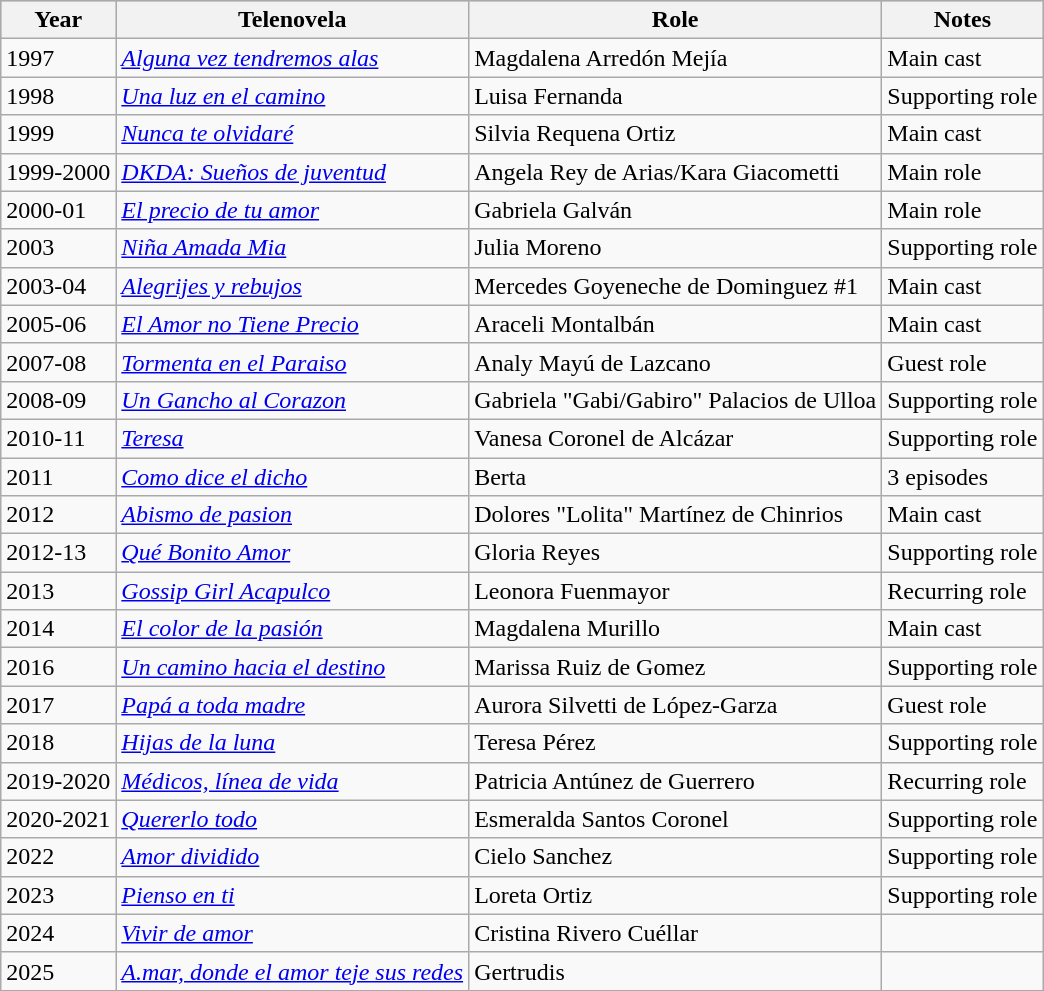<table class="wikitable">
<tr style="background:#b0c4de; text-align:center;">
<th>Year</th>
<th>Telenovela</th>
<th>Role</th>
<th>Notes</th>
</tr>
<tr>
<td>1997</td>
<td><em><a href='#'>Alguna vez tendremos alas</a></em></td>
<td>Magdalena Arredón Mejía</td>
<td>Main cast</td>
</tr>
<tr>
<td>1998</td>
<td><em><a href='#'>Una luz en el camino</a></em></td>
<td>Luisa Fernanda</td>
<td>Supporting role</td>
</tr>
<tr>
<td>1999</td>
<td><em><a href='#'>Nunca te olvidaré</a></em></td>
<td>Silvia Requena Ortiz</td>
<td>Main cast</td>
</tr>
<tr>
<td>1999-2000</td>
<td><em><a href='#'>DKDA: Sueños de juventud</a></em></td>
<td>Angela Rey de Arias/Kara Giacometti</td>
<td>Main role</td>
</tr>
<tr>
<td>2000-01</td>
<td><em><a href='#'>El precio de tu amor</a></em></td>
<td>Gabriela Galván</td>
<td>Main role</td>
</tr>
<tr>
<td>2003</td>
<td><em><a href='#'>Niña Amada Mia</a></em></td>
<td>Julia Moreno</td>
<td>Supporting role</td>
</tr>
<tr>
<td>2003-04</td>
<td><em><a href='#'>Alegrijes y rebujos</a></em></td>
<td>Mercedes Goyeneche de Dominguez #1</td>
<td>Main cast</td>
</tr>
<tr>
<td>2005-06</td>
<td><em><a href='#'>El Amor no Tiene Precio</a></em></td>
<td>Araceli Montalbán</td>
<td>Main cast</td>
</tr>
<tr>
<td>2007-08</td>
<td><em><a href='#'>Tormenta en el Paraiso</a></em></td>
<td>Analy Mayú de Lazcano</td>
<td>Guest role</td>
</tr>
<tr>
<td>2008-09</td>
<td><em><a href='#'>Un Gancho al Corazon</a></em></td>
<td>Gabriela "Gabi/Gabiro" Palacios de Ulloa</td>
<td>Supporting role</td>
</tr>
<tr>
<td>2010-11</td>
<td><em><a href='#'>Teresa</a></em></td>
<td>Vanesa Coronel de Alcázar</td>
<td>Supporting role</td>
</tr>
<tr>
<td>2011</td>
<td><em><a href='#'>Como dice el dicho</a></em></td>
<td>Berta</td>
<td>3 episodes</td>
</tr>
<tr>
<td>2012</td>
<td><em><a href='#'>Abismo de pasion</a></em></td>
<td>Dolores "Lolita" Martínez de Chinrios</td>
<td>Main cast</td>
</tr>
<tr>
<td>2012-13</td>
<td><em><a href='#'>Qué Bonito Amor</a></em></td>
<td>Gloria Reyes</td>
<td>Supporting role</td>
</tr>
<tr>
<td>2013</td>
<td><em><a href='#'>Gossip Girl Acapulco</a></em></td>
<td>Leonora Fuenmayor</td>
<td>Recurring role</td>
</tr>
<tr>
<td>2014</td>
<td><em><a href='#'>El color de la pasión</a></em></td>
<td>Magdalena Murillo</td>
<td>Main cast</td>
</tr>
<tr>
<td>2016</td>
<td><em><a href='#'>Un camino hacia el destino</a></em></td>
<td>Marissa Ruiz de Gomez</td>
<td>Supporting role</td>
</tr>
<tr>
<td>2017</td>
<td><em><a href='#'>Papá a toda madre</a></em></td>
<td>Aurora Silvetti de López-Garza</td>
<td>Guest role</td>
</tr>
<tr>
<td>2018</td>
<td><em><a href='#'>Hijas de la luna</a></em></td>
<td>Teresa Pérez</td>
<td>Supporting role</td>
</tr>
<tr>
<td>2019-2020</td>
<td><em><a href='#'>Médicos, línea de vida</a></em></td>
<td>Patricia Antúnez de Guerrero</td>
<td>Recurring role</td>
</tr>
<tr>
<td>2020-2021</td>
<td><em><a href='#'>Quererlo todo</a></em></td>
<td>Esmeralda Santos Coronel</td>
<td>Supporting role</td>
</tr>
<tr>
<td>2022</td>
<td><em><a href='#'>Amor dividido</a></em></td>
<td>Cielo Sanchez</td>
<td>Supporting role</td>
</tr>
<tr>
<td>2023</td>
<td><em><a href='#'>Pienso en ti</a></em></td>
<td>Loreta Ortiz</td>
<td>Supporting role</td>
</tr>
<tr>
<td>2024</td>
<td><em><a href='#'>Vivir de amor</a></em></td>
<td>Cristina Rivero Cuéllar</td>
<td></td>
</tr>
<tr>
<td>2025</td>
<td><em><a href='#'>A.mar, donde el amor teje sus redes</a></em></td>
<td>Gertrudis</td>
<td></td>
</tr>
</table>
